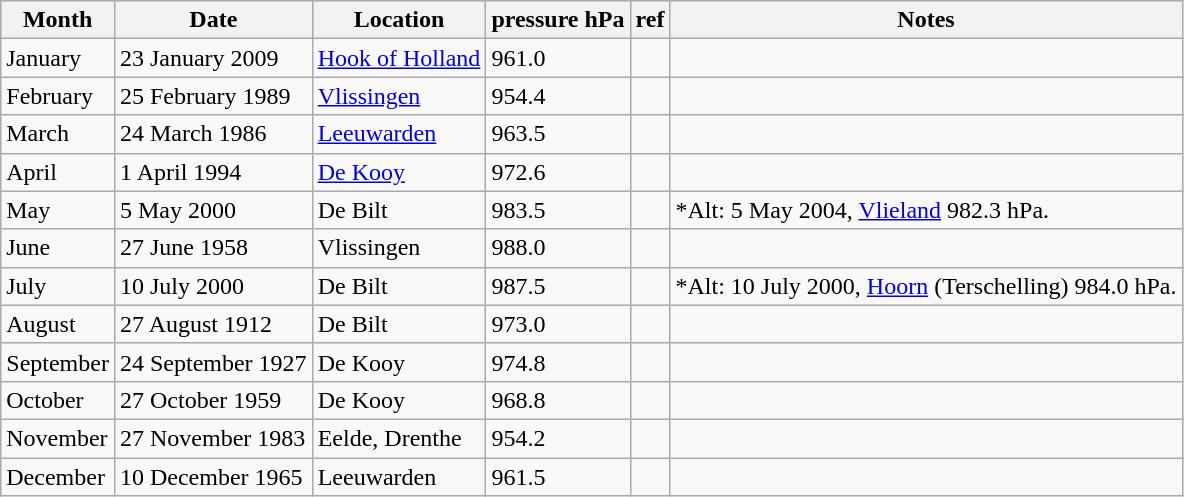<table class="wikitable sortable">
<tr>
<th>Month</th>
<th>Date</th>
<th class="unsortable">Location</th>
<th>pressure hPa</th>
<th class="unsortable">ref</th>
<th class="unsortable">Notes</th>
</tr>
<tr>
<td>January</td>
<td>23 January 2009</td>
<td><a href='#'>Hook of Holland</a></td>
<td>961.0</td>
<td></td>
<td></td>
</tr>
<tr>
<td>February</td>
<td>25 February 1989</td>
<td><a href='#'>Vlissingen</a></td>
<td>954.4</td>
<td></td>
<td></td>
</tr>
<tr>
<td>March</td>
<td>24 March 1986</td>
<td><a href='#'>Leeuwarden</a></td>
<td>963.5</td>
<td></td>
<td></td>
</tr>
<tr>
<td>April</td>
<td>1 April 1994</td>
<td><a href='#'>De Kooy</a></td>
<td>972.6</td>
<td></td>
<td></td>
</tr>
<tr>
<td>May</td>
<td>5 May 2000</td>
<td>De Bilt</td>
<td>983.5</td>
<td></td>
<td>*Alt: 5 May 2004, <a href='#'>Vlieland</a> 982.3 hPa.</td>
</tr>
<tr>
<td>June</td>
<td>27 June 1958</td>
<td>Vlissingen</td>
<td>988.0</td>
<td></td>
<td></td>
</tr>
<tr>
<td>July</td>
<td>10 July 2000</td>
<td>De Bilt</td>
<td>987.5</td>
<td></td>
<td>*Alt: 10 July 2000, <a href='#'>Hoorn</a> (Terschelling) 984.0 hPa.</td>
</tr>
<tr>
<td>August</td>
<td>27 August 1912</td>
<td>De Bilt</td>
<td>973.0</td>
<td></td>
<td></td>
</tr>
<tr>
<td>September</td>
<td>24 September 1927</td>
<td>De Kooy</td>
<td>974.8</td>
<td></td>
<td></td>
</tr>
<tr>
<td>October</td>
<td>27 October 1959</td>
<td>De Kooy</td>
<td>968.8</td>
<td></td>
<td></td>
</tr>
<tr>
<td>November</td>
<td>27 November 1983</td>
<td>Eelde, Drenthe</td>
<td>954.2</td>
<td></td>
<td></td>
</tr>
<tr>
<td>December</td>
<td>10 December 1965</td>
<td>Leeuwarden</td>
<td>961.5</td>
<td></td>
<td></td>
</tr>
</table>
